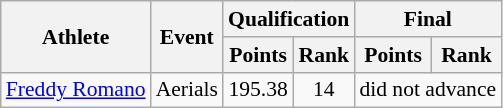<table class="wikitable" style="font-size:90%">
<tr>
<th rowspan="2">Athlete</th>
<th rowspan="2">Event</th>
<th colspan="2">Qualification</th>
<th colspan="2">Final</th>
</tr>
<tr>
<th>Points</th>
<th>Rank</th>
<th>Points</th>
<th>Rank</th>
</tr>
<tr>
<td><a href='#'>Freddy Romano</a></td>
<td>Aerials</td>
<td align="center">195.38</td>
<td align="center">14</td>
<td colspan="2">did not advance</td>
</tr>
</table>
